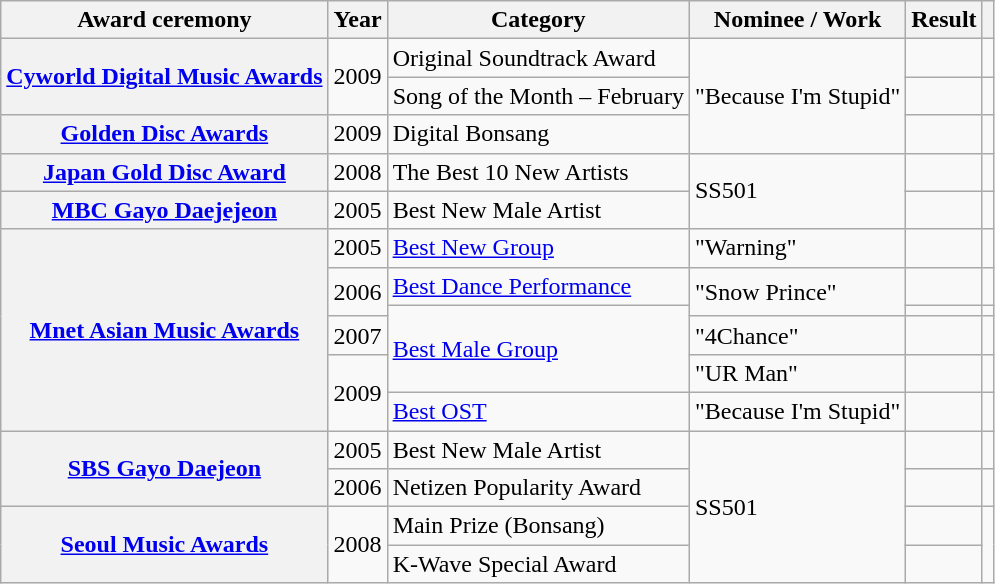<table class="wikitable sortable plainrowheaders">
<tr>
<th scope="col">Award ceremony</th>
<th scope="col">Year</th>
<th scope="col">Category</th>
<th scope="col">Nominee / Work</th>
<th scope="col">Result</th>
<th scope="col" class="unsortable"></th>
</tr>
<tr>
<th scope="row" rowspan="2"><a href='#'>Cyworld Digital Music Awards</a></th>
<td rowspan="2">2009</td>
<td>Original Soundtrack Award</td>
<td rowspan="3">"Because I'm Stupid"</td>
<td></td>
<td></td>
</tr>
<tr>
<td>Song of the Month – February</td>
<td></td>
<td></td>
</tr>
<tr>
<th scope="row"><a href='#'>Golden Disc Awards</a></th>
<td>2009</td>
<td>Digital Bonsang</td>
<td></td>
<td></td>
</tr>
<tr>
<th scope="row"><a href='#'>Japan Gold Disc Award</a></th>
<td>2008</td>
<td>The Best 10 New Artists</td>
<td rowspan="2">SS501</td>
<td></td>
<td></td>
</tr>
<tr>
<th scope="row"><a href='#'>MBC Gayo Daejejeon</a></th>
<td>2005</td>
<td>Best New Male Artist</td>
<td></td>
<td></td>
</tr>
<tr>
<th scope="row" rowspan="6"><a href='#'>Mnet Asian Music Awards</a></th>
<td>2005</td>
<td><a href='#'>Best New Group</a></td>
<td>"Warning"</td>
<td></td>
<td></td>
</tr>
<tr>
<td rowspan="2">2006</td>
<td><a href='#'>Best Dance Performance</a></td>
<td rowspan="2">"Snow Prince"</td>
<td></td>
<td></td>
</tr>
<tr>
<td rowspan="3"><a href='#'>Best Male Group</a></td>
<td></td>
<td></td>
</tr>
<tr>
<td>2007</td>
<td>"4Chance"</td>
<td></td>
<td></td>
</tr>
<tr>
<td rowspan="2">2009</td>
<td>"UR Man"</td>
<td></td>
<td></td>
</tr>
<tr>
<td><a href='#'>Best OST</a></td>
<td>"Because I'm Stupid"</td>
<td></td>
<td></td>
</tr>
<tr>
<th scope="row" rowspan="2"><a href='#'>SBS Gayo Daejeon</a></th>
<td>2005</td>
<td>Best New Male Artist</td>
<td rowspan="4">SS501</td>
<td></td>
<td></td>
</tr>
<tr>
<td>2006</td>
<td>Netizen Popularity Award</td>
<td></td>
<td></td>
</tr>
<tr>
<th scope="row" rowspan="2"><a href='#'>Seoul Music Awards</a></th>
<td rowspan="2">2008</td>
<td>Main Prize (Bonsang)</td>
<td></td>
<td rowspan="2"></td>
</tr>
<tr>
<td>K-Wave Special Award</td>
<td></td>
</tr>
</table>
